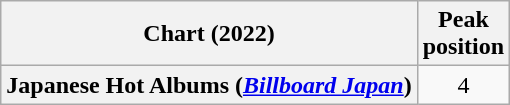<table class="wikitable plainrowheaders" style="text-align:center">
<tr>
<th scope="col">Chart (2022)</th>
<th scope="col">Peak<br>position</th>
</tr>
<tr>
<th scope="row">Japanese Hot Albums (<em><a href='#'>Billboard Japan</a></em>)</th>
<td>4</td>
</tr>
</table>
